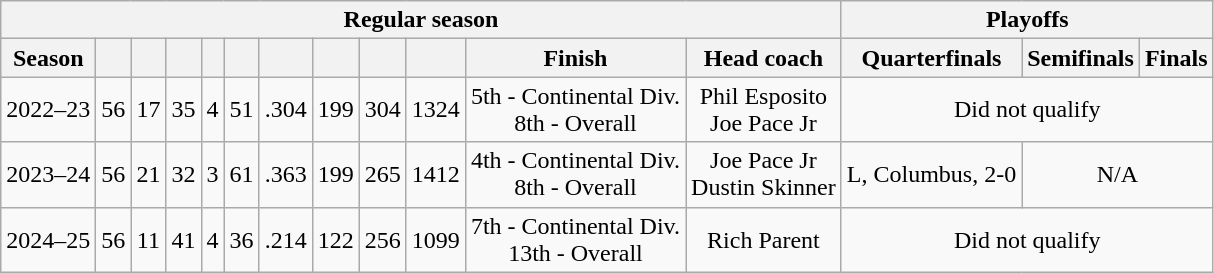<table class="wikitable" style="text-align:center">
<tr>
<th colspan="12">Regular season</th>
<th colspan="3">Playoffs</th>
</tr>
<tr>
<th>Season</th>
<th></th>
<th></th>
<th></th>
<th></th>
<th></th>
<th></th>
<th></th>
<th></th>
<th></th>
<th>Finish</th>
<th>Head coach</th>
<th>Quarterfinals</th>
<th>Semifinals</th>
<th>Finals</th>
</tr>
<tr>
<td>2022–23</td>
<td>56</td>
<td>17</td>
<td>35</td>
<td>4</td>
<td>51</td>
<td>.304</td>
<td>199</td>
<td>304</td>
<td>1324</td>
<td>5th - Continental Div.<br>8th - Overall</td>
<td>Phil Esposito<br>Joe Pace Jr</td>
<td colspan="3">Did not qualify</td>
</tr>
<tr>
<td>2023–24</td>
<td>56</td>
<td>21</td>
<td>32</td>
<td>3</td>
<td>61</td>
<td>.363</td>
<td>199</td>
<td>265</td>
<td>1412</td>
<td>4th - Continental Div.<br>8th - Overall</td>
<td>Joe Pace Jr<br>Dustin Skinner</td>
<td>L, Columbus, 2-0</td>
<td colspan="2">N/A</td>
</tr>
<tr>
<td>2024–25</td>
<td>56</td>
<td>11</td>
<td>41</td>
<td>4</td>
<td>36</td>
<td>.214</td>
<td>122</td>
<td>256</td>
<td>1099</td>
<td>7th - Continental Div.<br>13th - Overall</td>
<td>Rich Parent</td>
<td colspan="3">Did not qualify</td>
</tr>
</table>
